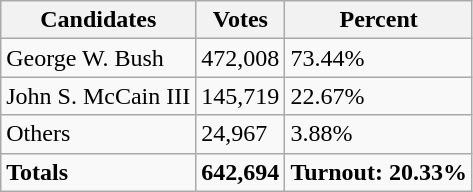<table class="wikitable">
<tr>
<th>Candidates</th>
<th>Votes</th>
<th>Percent</th>
</tr>
<tr>
<td>George W. Bush</td>
<td>472,008</td>
<td>73.44%</td>
</tr>
<tr>
<td>John S. McCain III</td>
<td>145,719</td>
<td>22.67%</td>
</tr>
<tr>
<td>Others</td>
<td>24,967</td>
<td>3.88%</td>
</tr>
<tr>
<td><strong>Totals</strong></td>
<td><strong>642,694</strong></td>
<td><strong>Turnout: 20.33%</strong></td>
</tr>
</table>
